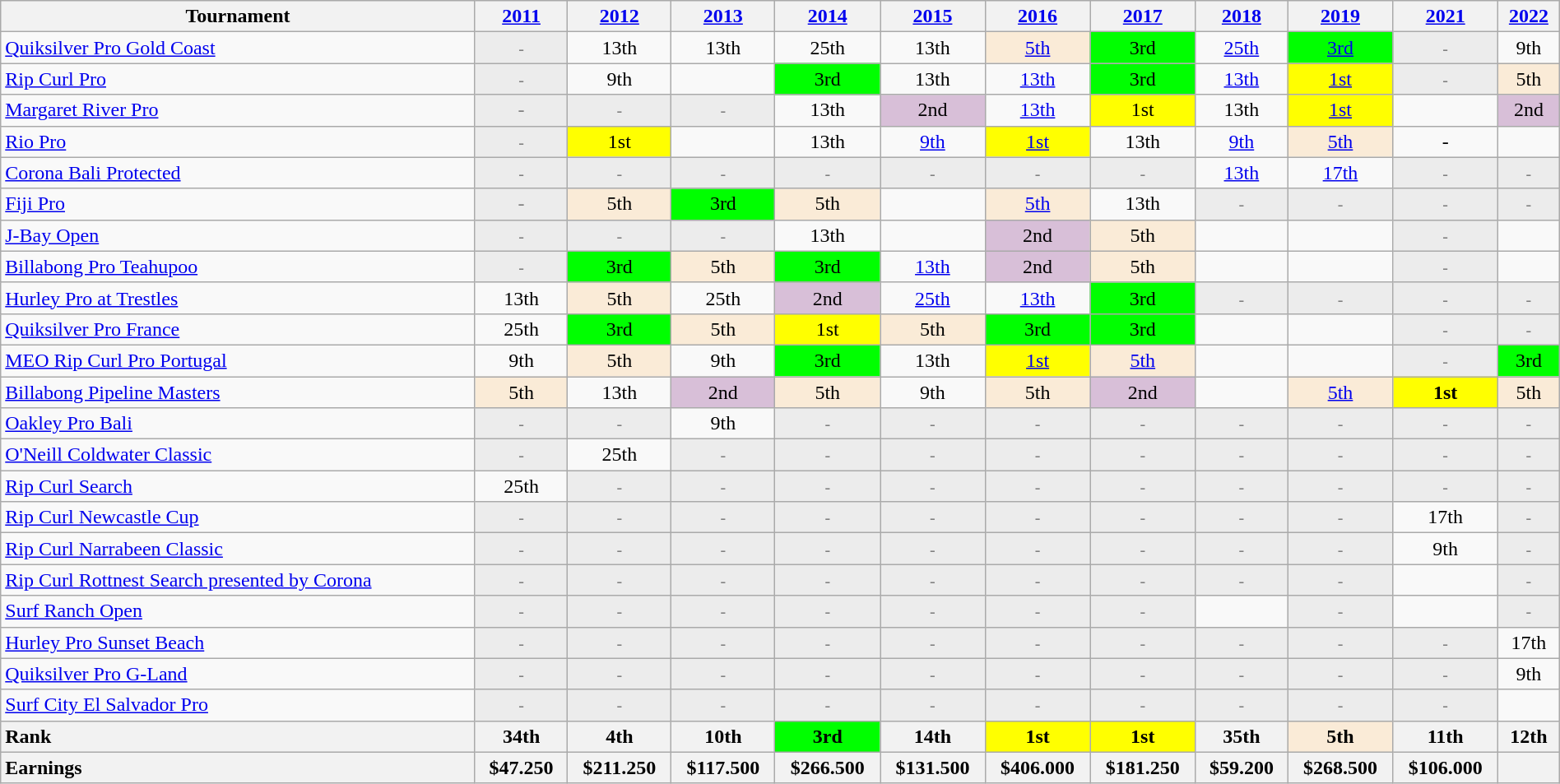<table class=wikitable style="width:100%; text-align: center">
<tr>
<th>Tournament</th>
<th><a href='#'>2011</a></th>
<th><a href='#'>2012</a></th>
<th><a href='#'>2013</a></th>
<th><a href='#'>2014</a></th>
<th><a href='#'>2015</a></th>
<th><a href='#'>2016</a></th>
<th><a href='#'>2017</a></th>
<th><a href='#'>2018</a></th>
<th><a href='#'>2019</a></th>
<th><a href='#'>2021</a></th>
<th><a href='#'>2022</a></th>
</tr>
<tr>
<td style="text-align:left"><a href='#'>Quiksilver Pro Gold Coast</a></td>
<td style="background:#ececec; color:gray; text-align:center;" class="table-na"><small>-</small></td>
<td>13th</td>
<td>13th</td>
<td>25th</td>
<td>13th</td>
<td Bgcolor=AntiqueWhite><a href='#'>5th</a></td>
<td bgcolor="Lime">3rd</td>
<td><a href='#'>25th</a></td>
<td bgcolor="Lime"><a href='#'>3rd</a></td>
<td style="background:#ececec; color:gray; text-align:center;" class="table-na"><small>-</small></td>
<td>9th</td>
</tr>
<tr>
<td style="text-align:left"><a href='#'>Rip Curl Pro</a></td>
<td style="background:#ececec; color:gray; text-align:center;" class="table-na"><small>-</small></td>
<td>9th</td>
<td><strong></strong></td>
<td bgcolor="Lime">3rd</td>
<td>13th</td>
<td><a href='#'>13th</a></td>
<td bgcolor="Lime">3rd</td>
<td><a href='#'>13th</a></td>
<td bgcolor="Yellow"><a href='#'>1st</a></td>
<td style="background:#ececec; color:gray; text-align:center;" class="table-na"><small>-</small></td>
<td bgcolor="AntiqueWhite">5th</td>
</tr>
<tr>
<td style="text-align:left"><a href='#'>Margaret River Pro</a></td>
<td style="background:#ececec; color:gray; text-align:center;" class="table-na">-</td>
<td style="background:#ececec; color:gray; text-align:center;" class="table-na"><small>-</small></td>
<td style="background:#ececec; color:gray; text-align:center;" class="table-na"><small>-</small></td>
<td>13th</td>
<td bgcolor="thistle">2nd</td>
<td><a href='#'>13th</a></td>
<td bgcolor="Yellow">1st</td>
<td>13th</td>
<td bgcolor="Yellow"><a href='#'>1st</a></td>
<td><strong></strong></td>
<td bgcolor="thistle">2nd</td>
</tr>
<tr>
<td style="text-align:left"><a href='#'>Rio Pro</a></td>
<td style="background:#ececec; color:gray; text-align:center;" class="table-na"><small>-</small></td>
<td bgcolor="Yellow">1st</td>
<td><strong></strong></td>
<td>13th</td>
<td><a href='#'>9th</a></td>
<td bgcolor="Yellow"><a href='#'>1st</a></td>
<td>13th</td>
<td><a href='#'>9th</a></td>
<td bgcolor="AntiqueWhite"><a href='#'>5th</a></td>
<td>-</td>
<td><strong></strong></td>
</tr>
<tr>
<td style="text-align:left"><a href='#'>Corona Bali Protected</a></td>
<td style="background:#ececec; color:gray; text-align:center;" class="table-na"><small>-</small></td>
<td style="background:#ececec; color:gray; text-align:center;" class="table-na"><small>-</small></td>
<td style="background:#ececec; color:gray; text-align:center;" class="table-na"><small>-</small></td>
<td style="background:#ececec; color:gray; text-align:center;" class="table-na"><small>-</small></td>
<td style="background:#ececec; color:gray; text-align:center;" class="table-na"><small>-</small></td>
<td style="background:#ececec; color:gray; text-align:center;" class="table-na"><small>-</small></td>
<td style="background:#ececec; color:gray; text-align:center;" class="table-na"><small>-</small></td>
<td><a href='#'>13th</a></td>
<td><a href='#'>17th</a></td>
<td style="background:#ececec; color:gray; text-align:center;" class="table-na"><small>-</small></td>
<td style="background:#ececec; color:gray; text-align:center;" class="table-na"><small>-</small></td>
</tr>
<tr>
<td style="text-align:left"><a href='#'>Fiji Pro</a></td>
<td style="background:#ececec; color:gray; text-align:center;" class="table-na">-</td>
<td bgcolor="AntiqueWhite">5th</td>
<td bgcolor="Lime">3rd</td>
<td bgcolor="AntiqueWhite">5th</td>
<td><strong></strong></td>
<td bgcolor="AntiqueWhite"><a href='#'>5th</a></td>
<td>13th</td>
<td style="background:#ececec; color:gray; text-align:center;" class="table-na"><small>-</small></td>
<td style="background:#ececec; color:gray; text-align:center;" class="table-na"><small>-</small></td>
<td style="background:#ececec; color:gray; text-align:center;" class="table-na"><small>-</small></td>
<td style="background:#ececec; color:gray; text-align:center;" class="table-na"><small>-</small></td>
</tr>
<tr>
<td style="text-align:left"><a href='#'>J-Bay Open</a></td>
<td style="background:#ececec; color:gray; text-align:center;" class="table-na"><small>-</small></td>
<td style="background:#ececec; color:gray; text-align:center;" class="table-na"><small>-</small></td>
<td style="background:#ececec; color:gray; text-align:center;" class="table-na"><small>-</small></td>
<td>13th</td>
<td><strong></strong></td>
<td bgcolor="thistle">2nd</td>
<td bgcolor="AntiqueWhite">5th</td>
<td><strong></strong></td>
<td><strong></strong></td>
<td style="background:#ececec; color:gray; text-align:center;" class="table-na"><small>-</small></td>
<td><strong></strong></td>
</tr>
<tr>
<td style="text-align:left"><a href='#'>Billabong Pro Teahupoo</a></td>
<td style="background:#ececec; color:gray; text-align:center;" class="table-na"><small>-</small></td>
<td bgcolor="Lime">3rd</td>
<td bgcolor="AntiqueWhite">5th</td>
<td bgcolor="Lime">3rd</td>
<td><a href='#'>13th</a></td>
<td bgcolor="thistle">2nd</td>
<td bgcolor="AntiqueWhite">5th</td>
<td><strong></strong></td>
<td><strong></strong></td>
<td style="background:#ececec; color:gray; text-align:center;" class="table-na"><small>-</small></td>
<td><strong></strong></td>
</tr>
<tr>
<td style="text-align:left"><a href='#'>Hurley Pro at Trestles</a></td>
<td>13th</td>
<td bgcolor="AntiqueWhite">5th</td>
<td>25th</td>
<td bgcolor="thistle">2nd</td>
<td><a href='#'>25th</a></td>
<td><a href='#'>13th</a></td>
<td bgcolor="Lime">3rd</td>
<td style="background:#ececec; color:gray; text-align:center;" class="table-na"><small>-</small></td>
<td style="background:#ececec; color:gray; text-align:center;" class="table-na"><small>-</small></td>
<td style="background:#ececec; color:gray; text-align:center;" class="table-na"><small>-</small></td>
<td style="background:#ececec; color:gray; text-align:center;" class="table-na"><small>-</small></td>
</tr>
<tr>
<td style="text-align:left"><a href='#'>Quiksilver Pro France</a></td>
<td>25th</td>
<td bgcolor="Lime">3rd</td>
<td bgcolor="AntiqueWhite">5th</td>
<td bgcolor="Yellow">1st</td>
<td bgcolor="AntiqueWhite">5th</td>
<td bgcolor="Lime">3rd</td>
<td bgcolor="Lime">3rd</td>
<td><strong></strong></td>
<td><strong></strong></td>
<td style="background:#ececec; color:gray; text-align:center;" class="table-na"><small>-</small></td>
<td style="background:#ececec; color:gray; text-align:center;" class="table-na"><small>-</small></td>
</tr>
<tr>
<td style="text-align:left"><a href='#'>MEO Rip Curl Pro Portugal</a></td>
<td>9th</td>
<td bgcolor="AntiqueWhite">5th</td>
<td>9th</td>
<td bgcolor="Lime">3rd</td>
<td>13th</td>
<td bgcolor="Yellow"><a href='#'>1st</a></td>
<td bgcolor="AntiqueWhite"><a href='#'>5th</a></td>
<td><strong></strong></td>
<td><strong></strong></td>
<td style="background:#ececec; color:gray; text-align:center;" class="table-na"><small>-</small></td>
<td bgcolor="Lime">3rd</td>
</tr>
<tr>
<td style="text-align:left"><a href='#'>Billabong Pipeline Masters</a></td>
<td bgcolor="AntiqueWhite">5th</td>
<td>13th</td>
<td bgcolor="thistle">2nd</td>
<td bgcolor="AntiqueWhite">5th</td>
<td>9th</td>
<td bgcolor="AntiqueWhite">5th</td>
<td bgcolor="thistle">2nd</td>
<td><strong></strong></td>
<td bgcolor="AntiqueWhite"><a href='#'>5th</a></td>
<td bgcolor="Yellow"><strong>1st</strong></td>
<td bgcolor="AntiqueWhite">5th</td>
</tr>
<tr>
<td style="text-align:left"><a href='#'>Oakley Pro Bali</a></td>
<td style="background:#ececec; color:gray; text-align:center;" class="table-na"><small>-</small></td>
<td style="background:#ececec; color:gray; text-align:center;" class="table-na"><small>-</small></td>
<td>9th</td>
<td style="background:#ececec; color:gray; text-align:center;" class="table-na"><small>-</small></td>
<td style="background:#ececec; color:gray; text-align:center;" class="table-na"><small>-</small></td>
<td style="background:#ececec; color:gray; text-align:center;" class="table-na"><small>-</small></td>
<td style="background:#ececec; color:gray; text-align:center;" class="table-na"><small>-</small></td>
<td style="background:#ececec; color:gray; text-align:center;" class="table-na"><small>-</small></td>
<td style="background:#ececec; color:gray; text-align:center;" class="table-na"><small>-</small></td>
<td style="background:#ececec; color:gray; text-align:center;" class="table-na"><small>-</small></td>
<td style="background:#ececec; color:gray; text-align:center;" class="table-na"><small>-</small></td>
</tr>
<tr>
<td style="text-align:left"><a href='#'>O'Neill Coldwater Classic</a></td>
<td style="background:#ececec; color:gray; text-align:center;" class="table-na"><small>-</small></td>
<td>25th</td>
<td style="background:#ececec; color:gray; text-align:center;" class="table-na"><small>-</small></td>
<td style="background:#ececec; color:gray; text-align:center;" class="table-na"><small>-</small></td>
<td style="background:#ececec; color:gray; text-align:center;" class="table-na"><small>-</small></td>
<td style="background:#ececec; color:gray; text-align:center;" class="table-na"><small>-</small></td>
<td style="background:#ececec; color:gray; text-align:center;" class="table-na"><small>-</small></td>
<td style="background:#ececec; color:gray; text-align:center;" class="table-na"><small>-</small></td>
<td style="background:#ececec; color:gray; text-align:center;" class="table-na"><small>-</small></td>
<td style="background:#ececec; color:gray; text-align:center;" class="table-na"><small>-</small></td>
<td style="background:#ececec; color:gray; text-align:center;" class="table-na"><small>-</small></td>
</tr>
<tr>
<td style="text-align:left"><a href='#'>Rip Curl Search</a></td>
<td>25th</td>
<td style="background:#ececec; color:gray; text-align:center;" class="table-na"><small>-</small></td>
<td style="background:#ececec; color:gray; text-align:center;" class="table-na"><small>-</small></td>
<td style="background:#ececec; color:gray; text-align:center;" class="table-na"><small>-</small></td>
<td style="background:#ececec; color:gray; text-align:center;" class="table-na"><small>-</small></td>
<td style="background:#ececec; color:gray; text-align:center;" class="table-na"><small>-</small></td>
<td style="background:#ececec; color:gray; text-align:center;" class="table-na"><small>-</small></td>
<td style="background:#ececec; color:gray; text-align:center;" class="table-na"><small>-</small></td>
<td style="background:#ececec; color:gray; text-align:center;" class="table-na"><small>-</small></td>
<td style="background:#ececec; color:gray; text-align:center;" class="table-na"><small>-</small></td>
<td style="background:#ececec; color:gray; text-align:center;" class="table-na"><small>-</small></td>
</tr>
<tr>
<td style="text-align:left"><a href='#'>Rip Curl Newcastle Cup</a></td>
<td style="background:#ececec; color:gray; text-align:center;" class="table-na"><small>-</small></td>
<td style="background:#ececec; color:gray; text-align:center;" class="table-na"><small>-</small></td>
<td style="background:#ececec; color:gray; text-align:center;" class="table-na"><small>-</small></td>
<td style="background:#ececec; color:gray; text-align:center;" class="table-na"><small>-</small></td>
<td style="background:#ececec; color:gray; text-align:center;" class="table-na"><small>-</small></td>
<td style="background:#ececec; color:gray; text-align:center;" class="table-na"><small>-</small></td>
<td style="background:#ececec; color:gray; text-align:center;" class="table-na"><small>-</small></td>
<td style="background:#ececec; color:gray; text-align:center;" class="table-na"><small>-</small></td>
<td style="background:#ececec; color:gray; text-align:center;" class="table-na"><small>-</small></td>
<td>17th</td>
<td style="background:#ececec; color:gray; text-align:center;" class="table-na"><small>-</small></td>
</tr>
<tr>
<td style="text-align:left"><a href='#'>Rip Curl Narrabeen Classic</a></td>
<td style="background:#ececec; color:gray; text-align:center;" class="table-na"><small>-</small></td>
<td style="background:#ececec; color:gray; text-align:center;" class="table-na"><small>-</small></td>
<td style="background:#ececec; color:gray; text-align:center;" class="table-na"><small>-</small></td>
<td style="background:#ececec; color:gray; text-align:center;" class="table-na"><small>-</small></td>
<td style="background:#ececec; color:gray; text-align:center;" class="table-na"><small>-</small></td>
<td style="background:#ececec; color:gray; text-align:center;" class="table-na"><small>-</small></td>
<td style="background:#ececec; color:gray; text-align:center;" class="table-na"><small>-</small></td>
<td style="background:#ececec; color:gray; text-align:center;" class="table-na"><small>-</small></td>
<td style="background:#ececec; color:gray; text-align:center;" class="table-na"><small>-</small></td>
<td>9th</td>
<td style="background:#ececec; color:gray; text-align:center;" class="table-na"><small>-</small></td>
</tr>
<tr>
<td style="text-align:left"><a href='#'>Rip Curl Rottnest Search presented by Corona</a></td>
<td style="background:#ececec; color:gray; text-align:center;" class="table-na"><small>-</small></td>
<td style="background:#ececec; color:gray; text-align:center;" class="table-na"><small>-</small></td>
<td style="background:#ececec; color:gray; text-align:center;" class="table-na"><small>-</small></td>
<td style="background:#ececec; color:gray; text-align:center;" class="table-na"><small>-</small></td>
<td style="background:#ececec; color:gray; text-align:center;" class="table-na"><small>-</small></td>
<td style="background:#ececec; color:gray; text-align:center;" class="table-na"><small>-</small></td>
<td style="background:#ececec; color:gray; text-align:center;" class="table-na"><small>-</small></td>
<td style="background:#ececec; color:gray; text-align:center;" class="table-na"><small>-</small></td>
<td style="background:#ececec; color:gray; text-align:center;" class="table-na"><small>-</small></td>
<td><strong></strong></td>
<td style="background:#ececec; color:gray; text-align:center;" class="table-na"><small>-</small></td>
</tr>
<tr>
<td style="text-align:left"><a href='#'>Surf Ranch Open</a></td>
<td style="background:#ececec; color:gray; text-align:center;" class="table-na"><small>-</small></td>
<td style="background:#ececec; color:gray; text-align:center;" class="table-na"><small>-</small></td>
<td style="background:#ececec; color:gray; text-align:center;" class="table-na"><small>-</small></td>
<td style="background:#ececec; color:gray; text-align:center;" class="table-na"><small>-</small></td>
<td style="background:#ececec; color:gray; text-align:center;" class="table-na"><small>-</small></td>
<td style="background:#ececec; color:gray; text-align:center;" class="table-na"><small>-</small></td>
<td style="background:#ececec; color:gray; text-align:center;" class="table-na"><small>-</small></td>
<td><strong></strong></td>
<td style="background:#ececec; color:gray; text-align:center;" class="table-na"><small>-</small></td>
<td><strong></strong></td>
<td style="background:#ececec; color:gray; text-align:center;" class="table-na"><small>-</small></td>
</tr>
<tr>
<td style="text-align:left"><a href='#'>Hurley Pro Sunset Beach</a></td>
<td style="background:#ececec; color:gray; text-align:center;" class="table-na"><small>-</small></td>
<td style="background:#ececec; color:gray; text-align:center;" class="table-na"><small>-</small></td>
<td style="background:#ececec; color:gray; text-align:center;" class="table-na"><small>-</small></td>
<td style="background:#ececec; color:gray; text-align:center;" class="table-na"><small>-</small></td>
<td style="background:#ececec; color:gray; text-align:center;" class="table-na"><small>-</small></td>
<td style="background:#ececec; color:gray; text-align:center;" class="table-na"><small>-</small></td>
<td style="background:#ececec; color:gray; text-align:center;" class="table-na"><small>-</small></td>
<td style="background:#ececec; color:gray; text-align:center;" class="table-na"><small>-</small></td>
<td style="background:#ececec; color:gray; text-align:center;" class="table-na"><small>-</small></td>
<td style="background:#ececec; color:gray; text-align:center;" class="table-na"><small>-</small></td>
<td>17th</td>
</tr>
<tr>
<td style="text-align:left"><a href='#'>Quiksilver Pro G-Land</a></td>
<td style="background:#ececec; color:gray; text-align:center;" class="table-na"><small>-</small></td>
<td style="background:#ececec; color:gray; text-align:center;" class="table-na"><small>-</small></td>
<td style="background:#ececec; color:gray; text-align:center;" class="table-na"><small>-</small></td>
<td style="background:#ececec; color:gray; text-align:center;" class="table-na"><small>-</small></td>
<td style="background:#ececec; color:gray; text-align:center;" class="table-na"><small>-</small></td>
<td style="background:#ececec; color:gray; text-align:center;" class="table-na"><small>-</small></td>
<td style="background:#ececec; color:gray; text-align:center;" class="table-na"><small>-</small></td>
<td style="background:#ececec; color:gray; text-align:center;" class="table-na"><small>-</small></td>
<td style="background:#ececec; color:gray; text-align:center;" class="table-na"><small>-</small></td>
<td style="background:#ececec; color:gray; text-align:center;" class="table-na"><small>-</small></td>
<td>9th</td>
</tr>
<tr>
<td style="text-align:left"><a href='#'>Surf City El Salvador Pro</a></td>
<td style="background:#ececec; color:gray; text-align:center;" class="table-na"><small>-</small></td>
<td style="background:#ececec; color:gray; text-align:center;" class="table-na"><small>-</small></td>
<td style="background:#ececec; color:gray; text-align:center;" class="table-na"><small>-</small></td>
<td style="background:#ececec; color:gray; text-align:center;" class="table-na"><small>-</small></td>
<td style="background:#ececec; color:gray; text-align:center;" class="table-na"><small>-</small></td>
<td style="background:#ececec; color:gray; text-align:center;" class="table-na"><small>-</small></td>
<td style="background:#ececec; color:gray; text-align:center;" class="table-na"><small>-</small></td>
<td style="background:#ececec; color:gray; text-align:center;" class="table-na"><small>-</small></td>
<td style="background:#ececec; color:gray; text-align:center;" class="table-na"><small>-</small></td>
<td style="background:#ececec; color:gray; text-align:center;" class="table-na"><small>-</small></td>
<td><strong></strong></td>
</tr>
<tr>
<th style="text-align:left">Rank</th>
<th>34th</th>
<th>4th</th>
<th>10th</th>
<td bgcolor="Lime"><strong>3rd</strong></td>
<th>14th</th>
<td bgcolor="Yellow"><strong>1st</strong></td>
<td bgcolor="Yellow"><strong>1st</strong></td>
<th>35th</th>
<td bgcolor="AntiqueWhite"><strong>5th</strong></td>
<th>11th</th>
<th>12th</th>
</tr>
<tr>
<th style="text-align:left">Earnings</th>
<th>$47.250</th>
<th>$211.250</th>
<th>$117.500</th>
<th>$266.500</th>
<th>$131.500</th>
<th>$406.000</th>
<th>$181.250</th>
<th>$59.200</th>
<th>$268.500</th>
<th>$106.000</th>
<th></th>
</tr>
</table>
